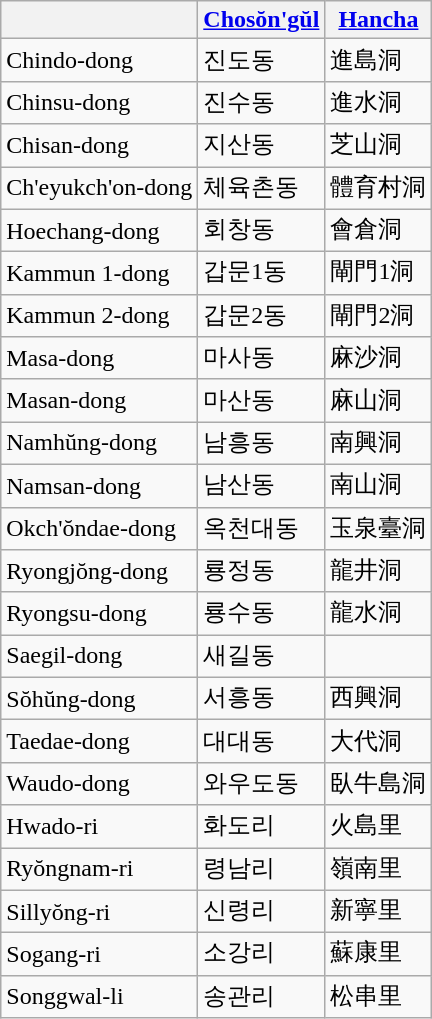<table class="wikitable">
<tr>
<th></th>
<th><a href='#'>Chosŏn'gŭl</a></th>
<th><a href='#'>Hancha</a></th>
</tr>
<tr>
<td>Chindo-dong</td>
<td>진도동</td>
<td>進島洞</td>
</tr>
<tr>
<td>Chinsu-dong</td>
<td>진수동</td>
<td>進水洞</td>
</tr>
<tr>
<td>Chisan-dong</td>
<td>지산동</td>
<td>芝山洞</td>
</tr>
<tr>
<td>Ch'eyukch'on-dong</td>
<td>체육촌동</td>
<td>體育村洞</td>
</tr>
<tr>
<td>Hoechang-dong</td>
<td>회창동</td>
<td>會倉洞</td>
</tr>
<tr>
<td>Kammun 1-dong</td>
<td>갑문1동</td>
<td>閘門1洞</td>
</tr>
<tr>
<td>Kammun 2-dong</td>
<td>갑문2동</td>
<td>閘門2洞</td>
</tr>
<tr>
<td>Masa-dong</td>
<td>마사동</td>
<td>麻沙洞</td>
</tr>
<tr>
<td>Masan-dong</td>
<td>마산동</td>
<td>麻山洞</td>
</tr>
<tr>
<td>Namhŭng-dong</td>
<td>남흥동</td>
<td>南興洞</td>
</tr>
<tr>
<td>Namsan-dong</td>
<td>남산동</td>
<td>南山洞</td>
</tr>
<tr>
<td>Okch'ŏndae-dong</td>
<td>옥천대동</td>
<td>玉泉臺洞</td>
</tr>
<tr>
<td>Ryongjŏng-dong</td>
<td>룡정동</td>
<td>龍井洞</td>
</tr>
<tr>
<td>Ryongsu-dong</td>
<td>룡수동</td>
<td>龍水洞</td>
</tr>
<tr>
<td>Saegil-dong</td>
<td>새길동</td>
<td></td>
</tr>
<tr>
<td>Sŏhŭng-dong</td>
<td>서흥동</td>
<td>西興洞</td>
</tr>
<tr>
<td>Taedae-dong</td>
<td>대대동</td>
<td>大代洞</td>
</tr>
<tr>
<td>Waudo-dong</td>
<td>와우도동</td>
<td>臥牛島洞</td>
</tr>
<tr>
<td>Hwado-ri</td>
<td>화도리</td>
<td>火島里</td>
</tr>
<tr>
<td>Ryŏngnam-ri</td>
<td>령남리</td>
<td>嶺南里</td>
</tr>
<tr>
<td>Sillyŏng-ri</td>
<td>신령리</td>
<td>新寧里</td>
</tr>
<tr>
<td>Sogang-ri</td>
<td>소강리</td>
<td>蘇康里</td>
</tr>
<tr>
<td>Songgwal-li</td>
<td>송관리</td>
<td>松串里</td>
</tr>
</table>
